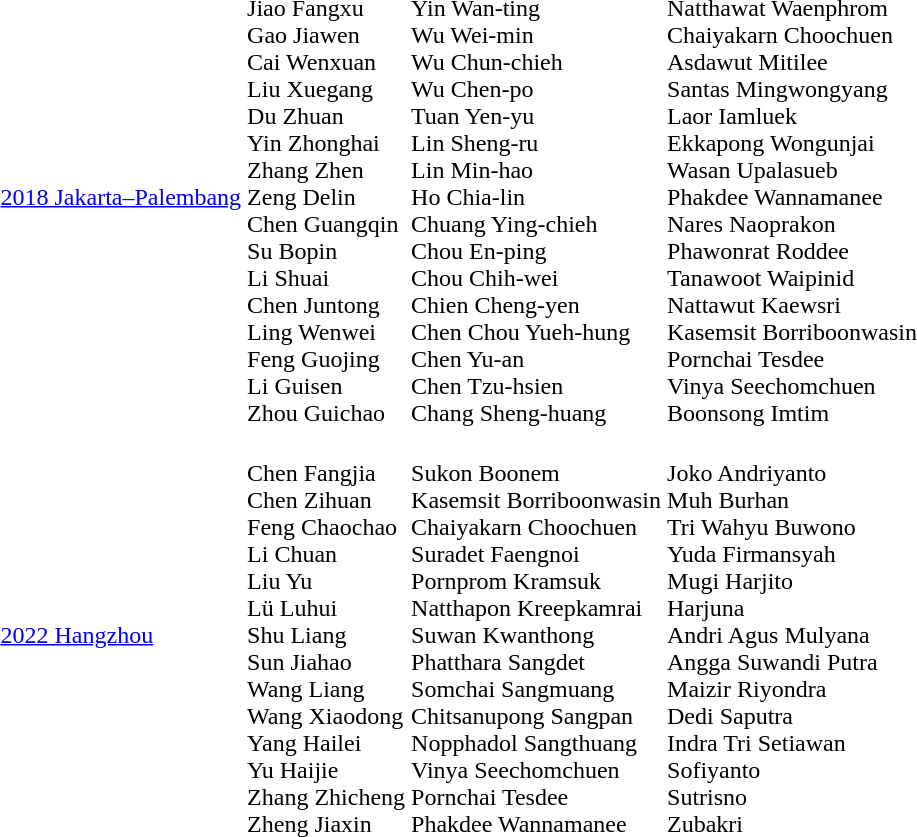<table>
<tr>
<td><a href='#'>2018 Jakarta–Palembang</a></td>
<td><br>Jiao Fangxu<br>Gao Jiawen<br>Cai Wenxuan<br>Liu Xuegang<br>Du Zhuan<br>Yin Zhonghai<br>Zhang Zhen<br>Zeng Delin<br>Chen Guangqin<br>Su Bopin<br>Li Shuai<br>Chen Juntong<br>Ling Wenwei<br>Feng Guojing<br>Li Guisen<br>Zhou Guichao</td>
<td><br>Yin Wan-ting<br>Wu Wei-min<br>Wu Chun-chieh<br>Wu Chen-po<br>Tuan Yen-yu<br>Lin Sheng-ru<br>Lin Min-hao<br>Ho Chia-lin<br>Chuang Ying-chieh<br>Chou En-ping<br>Chou Chih-wei<br>Chien Cheng-yen<br>Chen Chou Yueh-hung<br>Chen Yu-an<br>Chen Tzu-hsien<br>Chang Sheng-huang</td>
<td><br>Natthawat Waenphrom<br>Chaiyakarn Choochuen<br>Asdawut Mitilee<br>Santas Mingwongyang<br>Laor Iamluek<br>Ekkapong Wongunjai<br>Wasan Upalasueb<br>Phakdee Wannamanee<br>Nares Naoprakon<br>Phawonrat Roddee<br>Tanawoot Waipinid<br>Nattawut Kaewsri<br>Kasemsit Borriboonwasin<br>Pornchai Tesdee<br>Vinya Seechomchuen<br>Boonsong Imtim</td>
</tr>
<tr>
<td><a href='#'>2022 Hangzhou</a></td>
<td><br>Chen Fangjia<br>Chen Zihuan<br>Feng Chaochao<br>Li Chuan<br>Liu Yu<br>Lü Luhui<br>Shu Liang<br>Sun Jiahao<br>Wang Liang<br>Wang Xiaodong<br>Yang Hailei<br>Yu Haijie<br>Zhang Zhicheng<br>Zheng Jiaxin</td>
<td><br>Sukon Boonem<br>Kasemsit Borriboonwasin<br>Chaiyakarn Choochuen<br>Suradet Faengnoi<br>Pornprom Kramsuk<br>Natthapon Kreepkamrai<br>Suwan Kwanthong<br>Phatthara Sangdet<br>Somchai Sangmuang<br>Chitsanupong Sangpan<br>Nopphadol Sangthuang<br>Vinya Seechomchuen<br>Pornchai Tesdee<br>Phakdee Wannamanee</td>
<td><br>Joko Andriyanto<br>Muh Burhan<br>Tri Wahyu Buwono<br>Yuda Firmansyah<br>Mugi Harjito<br>Harjuna<br>Andri Agus Mulyana<br>Angga Suwandi Putra<br>Maizir Riyondra<br>Dedi Saputra<br>Indra Tri Setiawan<br>Sofiyanto<br>Sutrisno<br>Zubakri</td>
</tr>
</table>
